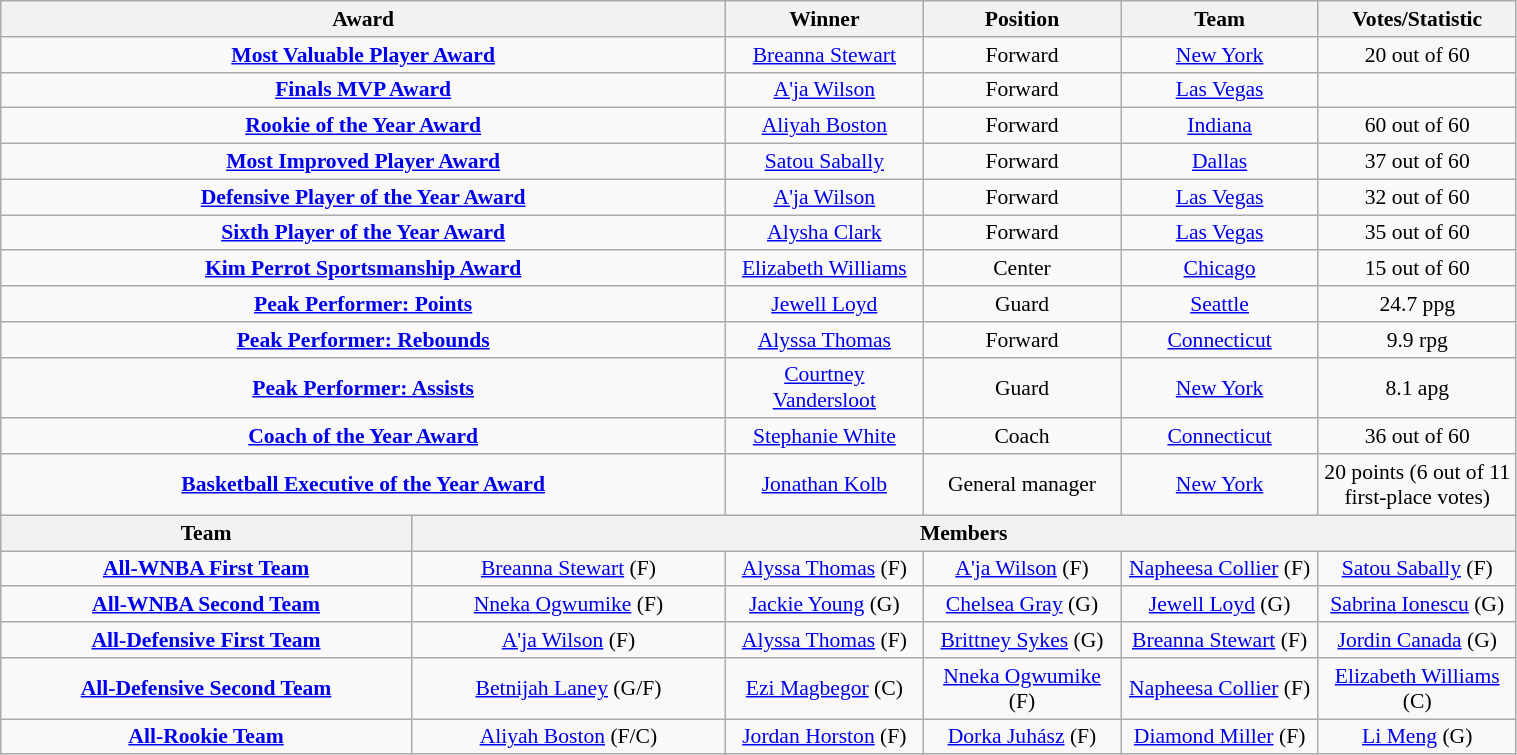<table class="wikitable" style="width: 80%; text-align:center; font-size:90%">
<tr>
<th colspan=2 width=150>Award</th>
<th width=125>Winner</th>
<th width=125>Position</th>
<th width=125>Team</th>
<th width=125>Votes/Statistic</th>
</tr>
<tr>
<td colspan=2><strong><a href='#'>Most Valuable Player Award</a></strong></td>
<td><a href='#'>Breanna Stewart</a></td>
<td>Forward</td>
<td><a href='#'>New York</a></td>
<td>20 out of 60</td>
</tr>
<tr>
<td colspan=2><strong><a href='#'>Finals MVP Award</a></strong></td>
<td><a href='#'>A'ja Wilson</a></td>
<td>Forward</td>
<td><a href='#'>Las Vegas</a></td>
<td></td>
</tr>
<tr>
<td colspan=2><strong><a href='#'>Rookie of the Year Award</a></strong></td>
<td><a href='#'>Aliyah Boston</a></td>
<td>Forward</td>
<td><a href='#'>Indiana</a></td>
<td>60 out of 60</td>
</tr>
<tr>
<td colspan=2><strong><a href='#'>Most Improved Player Award</a></strong></td>
<td><a href='#'>Satou Sabally</a></td>
<td>Forward</td>
<td><a href='#'>Dallas</a></td>
<td>37 out of 60</td>
</tr>
<tr>
<td colspan=2><strong><a href='#'>Defensive Player of the Year Award</a></strong></td>
<td><a href='#'>A'ja Wilson</a></td>
<td>Forward</td>
<td><a href='#'>Las Vegas</a></td>
<td>32 out of 60</td>
</tr>
<tr>
<td colspan=2><strong><a href='#'>Sixth Player of the Year Award</a></strong></td>
<td><a href='#'>Alysha Clark</a></td>
<td>Forward</td>
<td><a href='#'>Las Vegas</a></td>
<td>35 out of 60</td>
</tr>
<tr>
<td colspan=2><strong><a href='#'>Kim Perrot Sportsmanship Award</a></strong></td>
<td><a href='#'>Elizabeth Williams</a></td>
<td>Center</td>
<td><a href='#'>Chicago</a></td>
<td>15 out of 60</td>
</tr>
<tr>
<td colspan=2><strong><a href='#'>Peak Performer: Points</a></strong></td>
<td><a href='#'>Jewell Loyd</a></td>
<td>Guard</td>
<td><a href='#'>Seattle</a></td>
<td>24.7 ppg</td>
</tr>
<tr>
<td colspan=2><strong><a href='#'>Peak Performer: Rebounds</a></strong></td>
<td><a href='#'>Alyssa Thomas</a></td>
<td>Forward</td>
<td><a href='#'>Connecticut</a></td>
<td>9.9 rpg</td>
</tr>
<tr>
<td colspan=2><strong><a href='#'>Peak Performer: Assists</a></strong></td>
<td><a href='#'>Courtney Vandersloot</a></td>
<td>Guard</td>
<td><a href='#'>New York</a></td>
<td>8.1 apg</td>
</tr>
<tr>
<td colspan=2><strong><a href='#'>Coach of the Year Award</a></strong></td>
<td><a href='#'>Stephanie White</a></td>
<td>Coach</td>
<td><a href='#'>Connecticut</a></td>
<td>36 out of 60</td>
</tr>
<tr>
<td colspan=2><strong><a href='#'>Basketball Executive of the Year Award</a></strong></td>
<td><a href='#'>Jonathan Kolb</a></td>
<td>General manager</td>
<td><a href='#'>New York</a></td>
<td>20 points (6 out of 11 first-place votes)</td>
</tr>
<tr>
<th>Team</th>
<th width=125 colspan=5 align=center>Members</th>
</tr>
<tr>
<td><strong><a href='#'>All-WNBA First Team</a></strong></td>
<td><a href='#'>Breanna Stewart</a> (F)</td>
<td><a href='#'>Alyssa Thomas</a> (F)</td>
<td><a href='#'>A'ja Wilson</a> (F)</td>
<td><a href='#'>Napheesa Collier</a> (F)</td>
<td><a href='#'>Satou Sabally</a> (F)</td>
</tr>
<tr>
<td><strong><a href='#'>All-WNBA Second Team</a></strong></td>
<td><a href='#'>Nneka Ogwumike</a> (F)</td>
<td><a href='#'>Jackie Young</a> (G)</td>
<td><a href='#'>Chelsea Gray</a> (G)</td>
<td><a href='#'>Jewell Loyd</a> (G)</td>
<td><a href='#'>Sabrina Ionescu</a> (G)</td>
</tr>
<tr>
<td><strong><a href='#'>All-Defensive First Team</a></strong></td>
<td><a href='#'>A'ja Wilson</a> (F)</td>
<td><a href='#'>Alyssa Thomas</a> (F)</td>
<td><a href='#'>Brittney Sykes</a> (G)</td>
<td><a href='#'>Breanna Stewart</a> (F)</td>
<td><a href='#'>Jordin Canada</a> (G)</td>
</tr>
<tr>
<td><strong><a href='#'>All-Defensive Second Team</a></strong></td>
<td><a href='#'>Betnijah Laney</a> (G/F)</td>
<td><a href='#'>Ezi Magbegor</a> (C)</td>
<td><a href='#'>Nneka Ogwumike</a> (F)</td>
<td><a href='#'>Napheesa Collier</a> (F)</td>
<td><a href='#'>Elizabeth Williams</a> (C)</td>
</tr>
<tr>
<td><strong><a href='#'>All-Rookie Team</a></strong></td>
<td><a href='#'>Aliyah Boston</a> (F/C)</td>
<td><a href='#'>Jordan Horston</a> (F)</td>
<td><a href='#'>Dorka Juhász</a> (F)</td>
<td><a href='#'>Diamond Miller</a> (F)</td>
<td><a href='#'>Li Meng</a> (G)</td>
</tr>
</table>
